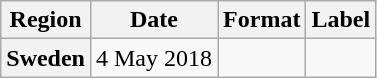<table class="wikitable plainrowheaders" style="text-align:center">
<tr>
<th>Region</th>
<th>Date</th>
<th>Format</th>
<th>Label</th>
</tr>
<tr>
<th scope="row">Sweden</th>
<td>4 May 2018</td>
<td></td>
<td></td>
</tr>
</table>
